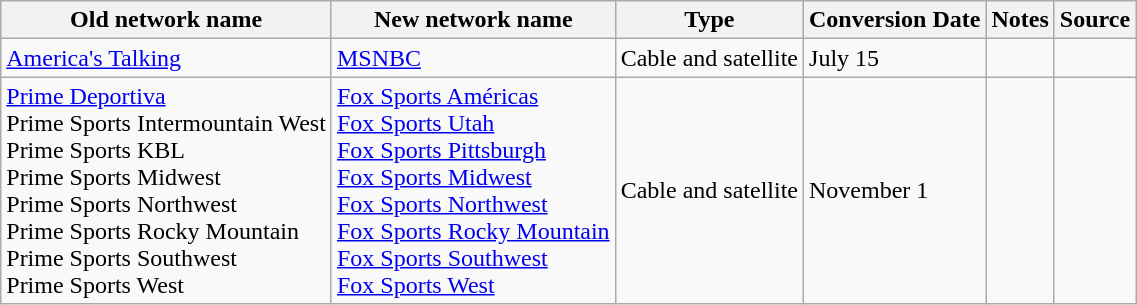<table class="wikitable">
<tr>
<th>Old network name</th>
<th>New network name</th>
<th>Type</th>
<th>Conversion Date</th>
<th>Notes</th>
<th>Source</th>
</tr>
<tr>
<td><a href='#'>America's Talking</a></td>
<td><a href='#'>MSNBC</a></td>
<td>Cable and satellite</td>
<td>July 15</td>
<td></td>
<td></td>
</tr>
<tr>
<td><a href='#'>Prime Deportiva</a><br>Prime Sports Intermountain West<br>Prime Sports KBL<br>Prime Sports Midwest<br>Prime Sports Northwest<br>Prime Sports Rocky Mountain<br>Prime Sports Southwest<br>Prime Sports West</td>
<td><a href='#'>Fox Sports Américas</a><br><a href='#'>Fox Sports Utah</a><br><a href='#'>Fox Sports Pittsburgh</a><br><a href='#'>Fox Sports Midwest</a><br><a href='#'>Fox Sports Northwest</a><br><a href='#'>Fox Sports Rocky Mountain</a><br><a href='#'>Fox Sports Southwest</a><br><a href='#'>Fox Sports West</a></td>
<td>Cable and satellite</td>
<td>November 1</td>
<td></td>
<td></td>
</tr>
</table>
